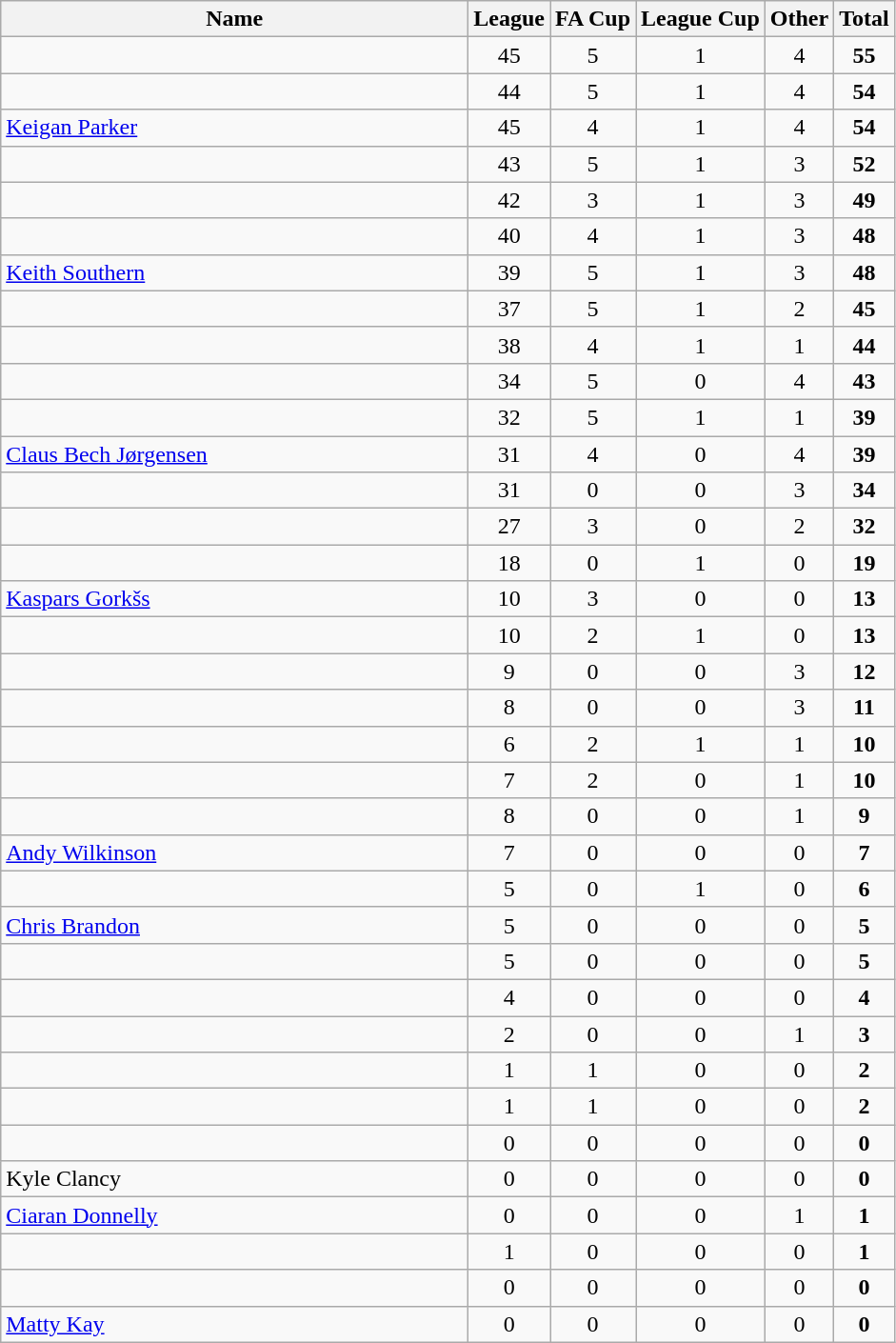<table class="wikitable sortable" style="text-align: center;">
<tr>
<th style="width:20em">Name</th>
<th>League</th>
<th>FA Cup</th>
<th>League Cup</th>
<th>Other</th>
<th>Total</th>
</tr>
<tr>
<td align="left"></td>
<td>45</td>
<td>5</td>
<td>1</td>
<td>4</td>
<td><strong>55</strong></td>
</tr>
<tr>
<td align="left"></td>
<td>44</td>
<td>5</td>
<td>1</td>
<td>4</td>
<td><strong>54</strong></td>
</tr>
<tr>
<td align="left"><a href='#'>Keigan Parker</a></td>
<td>45</td>
<td>4</td>
<td>1</td>
<td>4</td>
<td><strong>54</strong></td>
</tr>
<tr>
<td align="left"></td>
<td>43</td>
<td>5</td>
<td>1</td>
<td>3</td>
<td><strong>52</strong></td>
</tr>
<tr>
<td align="left"></td>
<td>42</td>
<td>3</td>
<td>1</td>
<td>3</td>
<td><strong>49</strong></td>
</tr>
<tr>
<td align="left"></td>
<td>40</td>
<td>4</td>
<td>1</td>
<td>3</td>
<td><strong>48</strong></td>
</tr>
<tr>
<td align="left"><a href='#'>Keith Southern</a></td>
<td>39</td>
<td>5</td>
<td>1</td>
<td>3</td>
<td><strong>48</strong></td>
</tr>
<tr>
<td align="left"></td>
<td>37</td>
<td>5</td>
<td>1</td>
<td>2</td>
<td><strong>45</strong></td>
</tr>
<tr>
<td align="left"></td>
<td>38</td>
<td>4</td>
<td>1</td>
<td>1</td>
<td><strong>44</strong></td>
</tr>
<tr>
<td align="left"></td>
<td>34</td>
<td>5</td>
<td>0</td>
<td>4</td>
<td><strong>43</strong></td>
</tr>
<tr>
<td align="left"></td>
<td>32</td>
<td>5</td>
<td>1</td>
<td>1</td>
<td><strong>39</strong></td>
</tr>
<tr>
<td align="left"><a href='#'>Claus Bech Jørgensen</a></td>
<td>31</td>
<td>4</td>
<td>0</td>
<td>4</td>
<td><strong>39</strong></td>
</tr>
<tr>
<td align="left"></td>
<td>31</td>
<td>0</td>
<td>0</td>
<td>3</td>
<td><strong>34</strong></td>
</tr>
<tr>
<td align="left"></td>
<td>27</td>
<td>3</td>
<td>0</td>
<td>2</td>
<td><strong>32</strong></td>
</tr>
<tr>
<td align="left"></td>
<td>18</td>
<td>0</td>
<td>1</td>
<td>0</td>
<td><strong>19</strong></td>
</tr>
<tr>
<td align="left"><a href='#'>Kaspars Gorkšs</a></td>
<td>10</td>
<td>3</td>
<td>0</td>
<td>0</td>
<td><strong>13</strong></td>
</tr>
<tr>
<td align="left"></td>
<td>10</td>
<td>2</td>
<td>1</td>
<td>0</td>
<td><strong>13</strong></td>
</tr>
<tr>
<td align="left"></td>
<td>9</td>
<td>0</td>
<td>0</td>
<td>3</td>
<td><strong>12</strong></td>
</tr>
<tr>
<td align="left"></td>
<td>8</td>
<td>0</td>
<td>0</td>
<td>3</td>
<td><strong>11</strong></td>
</tr>
<tr>
<td align="left"></td>
<td>6</td>
<td>2</td>
<td>1</td>
<td>1</td>
<td><strong>10</strong></td>
</tr>
<tr>
<td align="left"></td>
<td>7</td>
<td>2</td>
<td>0</td>
<td>1</td>
<td><strong>10</strong></td>
</tr>
<tr>
<td align="left"></td>
<td>8</td>
<td>0</td>
<td>0</td>
<td>1</td>
<td><strong>9</strong></td>
</tr>
<tr>
<td align="left"><a href='#'>Andy Wilkinson</a></td>
<td>7</td>
<td>0</td>
<td>0</td>
<td>0</td>
<td><strong>7</strong></td>
</tr>
<tr>
<td align="left"></td>
<td>5</td>
<td>0</td>
<td>1</td>
<td>0</td>
<td><strong>6</strong></td>
</tr>
<tr>
<td align="left"><a href='#'>Chris Brandon</a></td>
<td>5</td>
<td>0</td>
<td>0</td>
<td>0</td>
<td><strong>5</strong></td>
</tr>
<tr>
<td align="left"></td>
<td>5</td>
<td>0</td>
<td>0</td>
<td>0</td>
<td><strong>5</strong></td>
</tr>
<tr>
<td align="left"></td>
<td>4</td>
<td>0</td>
<td>0</td>
<td>0</td>
<td><strong>4</strong></td>
</tr>
<tr>
<td align="left"></td>
<td>2</td>
<td>0</td>
<td>0</td>
<td>1</td>
<td><strong>3</strong></td>
</tr>
<tr>
<td align="left"></td>
<td>1</td>
<td>1</td>
<td>0</td>
<td>0</td>
<td><strong>2</strong></td>
</tr>
<tr>
<td align="left"></td>
<td>1</td>
<td>1</td>
<td>0</td>
<td>0</td>
<td><strong>2</strong></td>
</tr>
<tr>
<td align="left"></td>
<td>0</td>
<td>0</td>
<td>0</td>
<td>0</td>
<td><strong>0</strong></td>
</tr>
<tr>
<td align="left">Kyle Clancy</td>
<td>0</td>
<td>0</td>
<td>0</td>
<td>0</td>
<td><strong>0</strong></td>
</tr>
<tr>
<td align="left"><a href='#'>Ciaran Donnelly</a></td>
<td>0</td>
<td>0</td>
<td>0</td>
<td>1</td>
<td><strong>1</strong></td>
</tr>
<tr>
<td align="left"></td>
<td>1</td>
<td>0</td>
<td>0</td>
<td>0</td>
<td><strong>1</strong></td>
</tr>
<tr>
<td align="left"></td>
<td>0</td>
<td>0</td>
<td>0</td>
<td>0</td>
<td><strong>0</strong></td>
</tr>
<tr>
<td align="left"><a href='#'>Matty Kay</a></td>
<td>0</td>
<td>0</td>
<td>0</td>
<td>0</td>
<td><strong>0</strong></td>
</tr>
</table>
